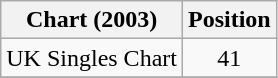<table class="wikitable">
<tr>
<th align="left">Chart (2003)</th>
<th align="left">Position</th>
</tr>
<tr>
<td align="left">UK Singles Chart</td>
<td align="center">41</td>
</tr>
<tr>
</tr>
</table>
